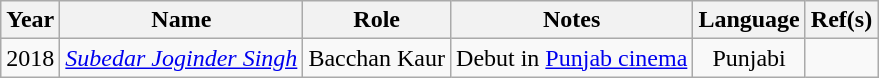<table class="wikitable" style="text-align:center;">
<tr>
<th>Year</th>
<th>Name</th>
<th>Role</th>
<th>Notes</th>
<th>Language</th>
<th>Ref(s)</th>
</tr>
<tr>
<td>2018</td>
<td><a href='#'><em>Subedar Joginder Singh</em></a></td>
<td>Bacchan Kaur</td>
<td>Debut in <a href='#'>Punjab cinema</a></td>
<td>Punjabi</td>
<td></td>
</tr>
</table>
